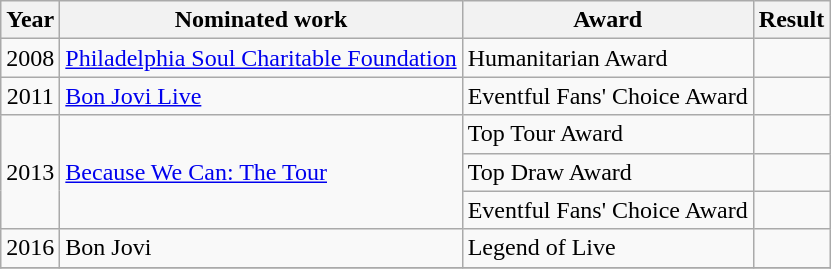<table class="wikitable">
<tr>
<th>Year</th>
<th>Nominated work</th>
<th>Award</th>
<th>Result</th>
</tr>
<tr>
<td style="text-align:center;">2008</td>
<td><a href='#'>Philadelphia Soul Charitable Foundation</a></td>
<td>Humanitarian Award</td>
<td></td>
</tr>
<tr>
<td style="text-align:center;">2011</td>
<td><a href='#'>Bon Jovi Live</a></td>
<td>Eventful Fans' Choice Award</td>
<td></td>
</tr>
<tr>
<td style="text-align:center;" rowspan="3">2013</td>
<td rowspan="3"><a href='#'>Because We Can: The Tour</a></td>
<td>Top Tour Award</td>
<td></td>
</tr>
<tr>
<td>Top Draw Award</td>
<td></td>
</tr>
<tr>
<td>Eventful Fans' Choice Award</td>
<td></td>
</tr>
<tr>
<td>2016</td>
<td>Bon Jovi</td>
<td>Legend of Live</td>
<td></td>
</tr>
<tr>
</tr>
</table>
